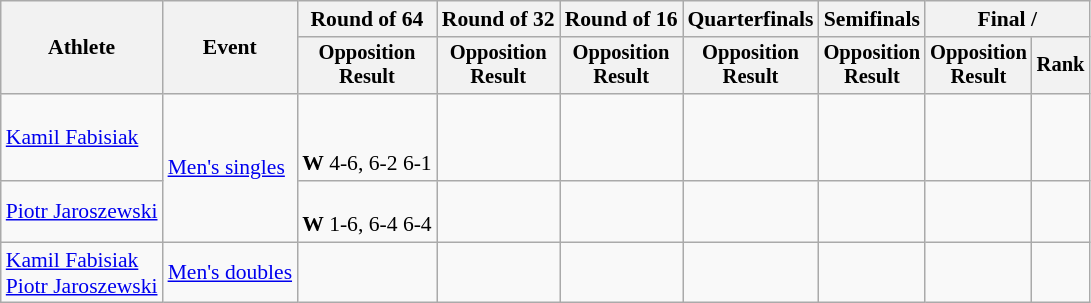<table class="wikitable" style="font-size:90%;">
<tr>
<th rowspan=2>Athlete</th>
<th rowspan=2>Event</th>
<th>Round of 64</th>
<th>Round of 32</th>
<th>Round of 16</th>
<th>Quarterfinals</th>
<th>Semifinals</th>
<th colspan=2>Final / </th>
</tr>
<tr style="font-size:95%">
<th>Opposition<br>Result</th>
<th>Opposition<br>Result</th>
<th>Opposition<br>Result</th>
<th>Opposition<br>Result</th>
<th>Opposition<br>Result</th>
<th>Opposition<br>Result</th>
<th>Rank</th>
</tr>
<tr align=center>
<td align=left><a href='#'>Kamil Fabisiak</a></td>
<td rowspan=2 align=left><a href='#'>Men's singles</a></td>
<td><br><br><strong>W</strong> 4-6, 6-2 6-1</td>
<td><br><br></td>
<td></td>
<td></td>
<td></td>
<td></td>
<td></td>
</tr>
<tr align=center>
<td align=left><a href='#'>Piotr Jaroszewski</a></td>
<td><br><strong>W</strong> 1-6, 6-4 6-4</td>
<td><br></td>
<td></td>
<td></td>
<td></td>
<td></td>
<td></td>
</tr>
<tr align=center>
<td align=left><a href='#'>Kamil Fabisiak</a><br><a href='#'>Piotr Jaroszewski</a></td>
<td align=left><a href='#'>Men's doubles</a></td>
<td></td>
<td><br></td>
<td></td>
<td></td>
<td></td>
<td></td>
<td></td>
</tr>
</table>
